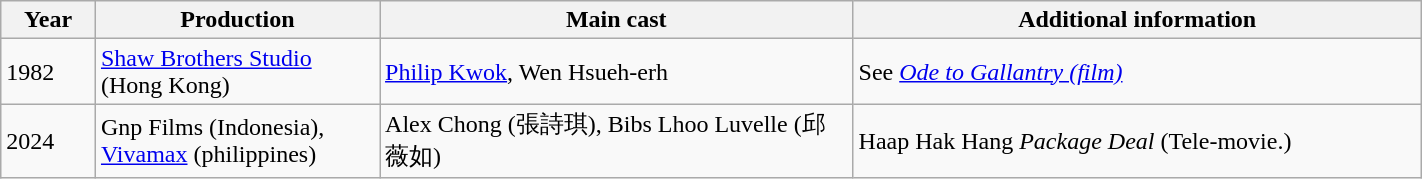<table class="wikitable" width=75%>
<tr>
<th width=5%>Year</th>
<th width=15%>Production</th>
<th width=25%>Main cast</th>
<th width=30%>Additional information</th>
</tr>
<tr>
<td>1982</td>
<td><a href='#'>Shaw Brothers Studio</a> (Hong Kong)</td>
<td><a href='#'>Philip Kwok</a>, Wen Hsueh-erh</td>
<td>See <em><a href='#'>Ode to Gallantry (film)</a></em></td>
</tr>
<tr>
<td>2024</td>
<td>Gnp Films (Indonesia), <a href='#'>Vivamax</a> (philippines)</td>
<td>Alex Chong (張詩琪), Bibs Lhoo Luvelle (邱薇如)</td>
<td>Haap Hak Hang <em>Package Deal</em> (Tele-movie.)</td>
</tr>
</table>
